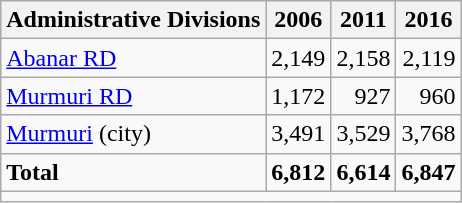<table class="wikitable">
<tr>
<th>Administrative Divisions</th>
<th>2006</th>
<th>2011</th>
<th>2016</th>
</tr>
<tr>
<td><a href='#'>Abanar RD</a></td>
<td style="text-align: right;">2,149</td>
<td style="text-align: right;">2,158</td>
<td style="text-align: right;">2,119</td>
</tr>
<tr>
<td><a href='#'>Murmuri RD</a></td>
<td style="text-align: right;">1,172</td>
<td style="text-align: right;">927</td>
<td style="text-align: right;">960</td>
</tr>
<tr>
<td><a href='#'>Murmuri</a> (city)</td>
<td style="text-align: right;">3,491</td>
<td style="text-align: right;">3,529</td>
<td style="text-align: right;">3,768</td>
</tr>
<tr>
<td><strong>Total</strong></td>
<td style="text-align: right;"><strong>6,812</strong></td>
<td style="text-align: right;"><strong>6,614</strong></td>
<td style="text-align: right;"><strong>6,847</strong></td>
</tr>
<tr>
<td colspan=4></td>
</tr>
</table>
